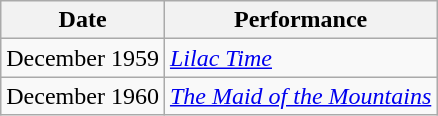<table class="wikitable">
<tr>
<th>Date</th>
<th>Performance</th>
</tr>
<tr>
<td>December 1959</td>
<td><em><a href='#'>Lilac Time</a></em></td>
</tr>
<tr>
<td>December 1960</td>
<td><em><a href='#'>The Maid of the Mountains</a></em></td>
</tr>
</table>
